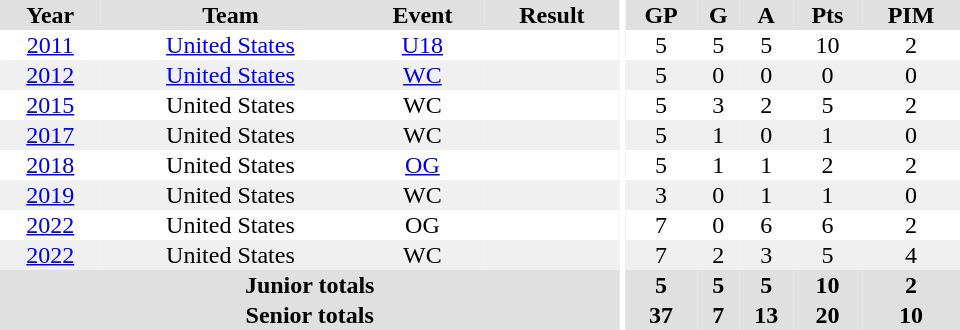<table border="0" cellpadding="1" cellspacing="0" ID="Table3" style="text-align:center; width:40em">
<tr bgcolor="#e0e0e0">
<th>Year</th>
<th>Team</th>
<th>Event</th>
<th>Result</th>
<th rowspan="99" bgcolor="#ffffff"></th>
<th>GP</th>
<th>G</th>
<th>A</th>
<th>Pts</th>
<th>PIM</th>
</tr>
<tr>
<td><a href='#'>2011</a></td>
<td><a href='#'>United States</a></td>
<td><a href='#'>U18</a></td>
<td></td>
<td>5</td>
<td>5</td>
<td>5</td>
<td>10</td>
<td>2</td>
</tr>
<tr bgcolor="f0f0f0">
<td><a href='#'>2012</a></td>
<td><a href='#'>United States</a></td>
<td><a href='#'>WC</a></td>
<td></td>
<td>5</td>
<td>0</td>
<td>0</td>
<td>0</td>
<td>0</td>
</tr>
<tr>
<td><a href='#'>2015</a></td>
<td>United States</td>
<td>WC</td>
<td></td>
<td>5</td>
<td>3</td>
<td>2</td>
<td>5</td>
<td>2</td>
</tr>
<tr bgcolor="f0f0f0">
<td><a href='#'>2017</a></td>
<td>United States</td>
<td>WC</td>
<td></td>
<td>5</td>
<td>1</td>
<td>0</td>
<td>1</td>
<td>0</td>
</tr>
<tr>
<td><a href='#'>2018</a></td>
<td>United States</td>
<td><a href='#'>OG</a></td>
<td></td>
<td>5</td>
<td>1</td>
<td>1</td>
<td>2</td>
<td>2</td>
</tr>
<tr bgcolor="f0f0f0">
<td><a href='#'>2019</a></td>
<td>United States</td>
<td>WC</td>
<td></td>
<td>3</td>
<td>0</td>
<td>1</td>
<td>1</td>
<td>0</td>
</tr>
<tr>
<td><a href='#'>2022</a></td>
<td>United States</td>
<td>OG</td>
<td></td>
<td>7</td>
<td>0</td>
<td>6</td>
<td>6</td>
<td>2</td>
</tr>
<tr bgcolor="f0f0f0">
<td><a href='#'>2022</a></td>
<td>United States</td>
<td>WC</td>
<td></td>
<td>7</td>
<td>2</td>
<td>3</td>
<td>5</td>
<td>4</td>
</tr>
<tr bgcolor="#e0e0e0">
<th colspan="4">Junior totals</th>
<th>5</th>
<th>5</th>
<th>5</th>
<th>10</th>
<th>2</th>
</tr>
<tr bgcolor="#e0e0e0">
<th colspan="4">Senior totals</th>
<th>37</th>
<th>7</th>
<th>13</th>
<th>20</th>
<th>10</th>
</tr>
</table>
